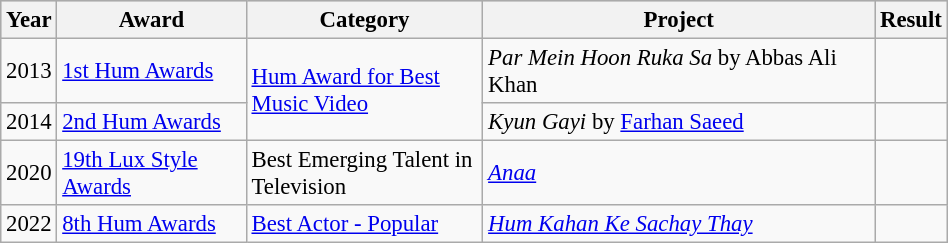<table class="wikitable" width="50%" style="font-size: 95%;">
<tr style="background:#ccc; text-align:center;">
<th scope="col" width="3%">Year</th>
<th scope="col" width="20%">Award</th>
<th scope="col" width="25%">Category</th>
<th>Project</th>
<th scope="col" width="3%">Result</th>
</tr>
<tr>
<td>2013</td>
<td><a href='#'>1st Hum Awards</a></td>
<td rowspan="2"><a href='#'>Hum Award for Best Music Video</a></td>
<td><em>Par Mein Hoon Ruka Sa</em> by Abbas Ali Khan</td>
<td></td>
</tr>
<tr>
<td>2014</td>
<td><a href='#'>2nd Hum Awards</a></td>
<td><em>Kyun Gayi</em> by <a href='#'>Farhan Saeed</a></td>
<td></td>
</tr>
<tr>
<td>2020</td>
<td><a href='#'>19th Lux Style Awards</a></td>
<td>Best Emerging Talent in Television</td>
<td><em><a href='#'>Anaa</a></em></td>
<td></td>
</tr>
<tr>
<td>2022</td>
<td><a href='#'>8th Hum Awards</a></td>
<td><a href='#'>Best Actor - Popular</a></td>
<td><em><a href='#'>Hum Kahan Ke Sachay Thay</a></em></td>
<td></td>
</tr>
</table>
